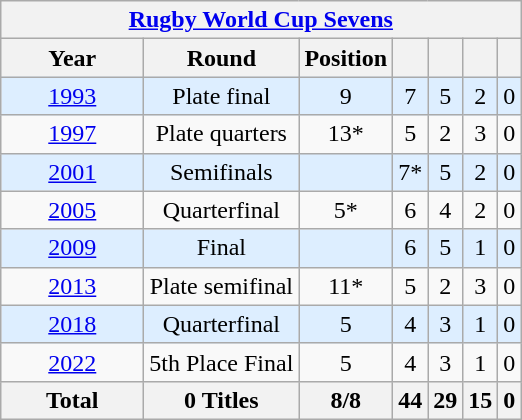<table class="wikitable" style="text-align: center;">
<tr>
<th colspan="8"><a href='#'>Rugby World Cup Sevens</a></th>
</tr>
<tr>
<th style="width:5.5em;">Year</th>
<th>Round</th>
<th>Position</th>
<th></th>
<th></th>
<th></th>
<th></th>
</tr>
<tr bgcolor=#ddeeff>
<td> <a href='#'>1993</a></td>
<td>Plate final</td>
<td>9</td>
<td>7</td>
<td>5</td>
<td>2</td>
<td>0</td>
</tr>
<tr>
<td> <a href='#'>1997</a></td>
<td>Plate quarters</td>
<td>13*</td>
<td>5</td>
<td>2</td>
<td>3</td>
<td>0</td>
</tr>
<tr bgcolor=#ddeeff>
<td> <a href='#'>2001</a></td>
<td>Semifinals</td>
<td></td>
<td>7*</td>
<td>5</td>
<td>2</td>
<td>0</td>
</tr>
<tr>
<td> <a href='#'>2005</a></td>
<td>Quarterfinal</td>
<td>5*</td>
<td>6</td>
<td>4</td>
<td>2</td>
<td>0</td>
</tr>
<tr bgcolor=#ddeeff>
<td> <a href='#'>2009</a></td>
<td>Final</td>
<td></td>
<td>6</td>
<td>5</td>
<td>1</td>
<td>0</td>
</tr>
<tr>
<td> <a href='#'>2013</a></td>
<td>Plate semifinal</td>
<td>11*</td>
<td>5</td>
<td>2</td>
<td>3</td>
<td>0</td>
</tr>
<tr bgcolor=#ddeeff>
<td> <a href='#'>2018</a></td>
<td>Quarterfinal</td>
<td>5</td>
<td>4</td>
<td>3</td>
<td>1</td>
<td>0</td>
</tr>
<tr>
<td> <a href='#'>2022</a></td>
<td>5th Place Final</td>
<td>5</td>
<td>4</td>
<td>3</td>
<td>1</td>
<td>0</td>
</tr>
<tr>
<th>Total</th>
<th>0 Titles</th>
<th>8/8</th>
<th>44</th>
<th>29</th>
<th>15</th>
<th>0</th>
</tr>
</table>
